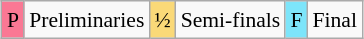<table class="wikitable" style="margin:0.5em auto; font-size:90%; line-height:1.25em;">
<tr>
<td bgcolor="#FA7894" align=center>P</td>
<td>Preliminaries</td>
<td bgcolor="#FAD978" align=center>½</td>
<td>Semi-finals</td>
<td bgcolor="#7DE5FA" align=center>F</td>
<td>Final</td>
</tr>
</table>
